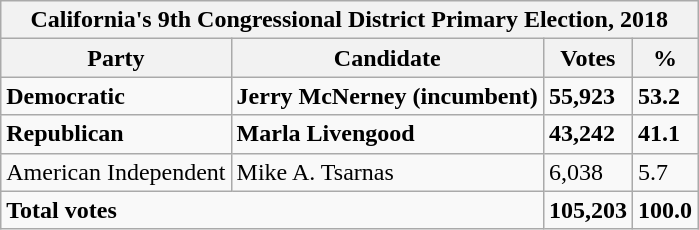<table class="wikitable">
<tr>
<th colspan="4">California's 9th Congressional District Primary Election, 2018</th>
</tr>
<tr>
<th>Party</th>
<th>Candidate</th>
<th>Votes</th>
<th>%</th>
</tr>
<tr>
<td><strong>Democratic</strong></td>
<td><strong>Jerry McNerney (incumbent)</strong></td>
<td><strong>55,923</strong></td>
<td><strong>53.2</strong></td>
</tr>
<tr>
<td><strong>Republican</strong></td>
<td><strong>Marla Livengood</strong></td>
<td><strong>43,242</strong></td>
<td><strong>41.1</strong></td>
</tr>
<tr>
<td>American Independent</td>
<td>Mike A. Tsarnas</td>
<td>6,038</td>
<td>5.7</td>
</tr>
<tr>
<td colspan="2"><strong>Total votes</strong></td>
<td><strong>105,203</strong></td>
<td><strong>100.0</strong></td>
</tr>
</table>
